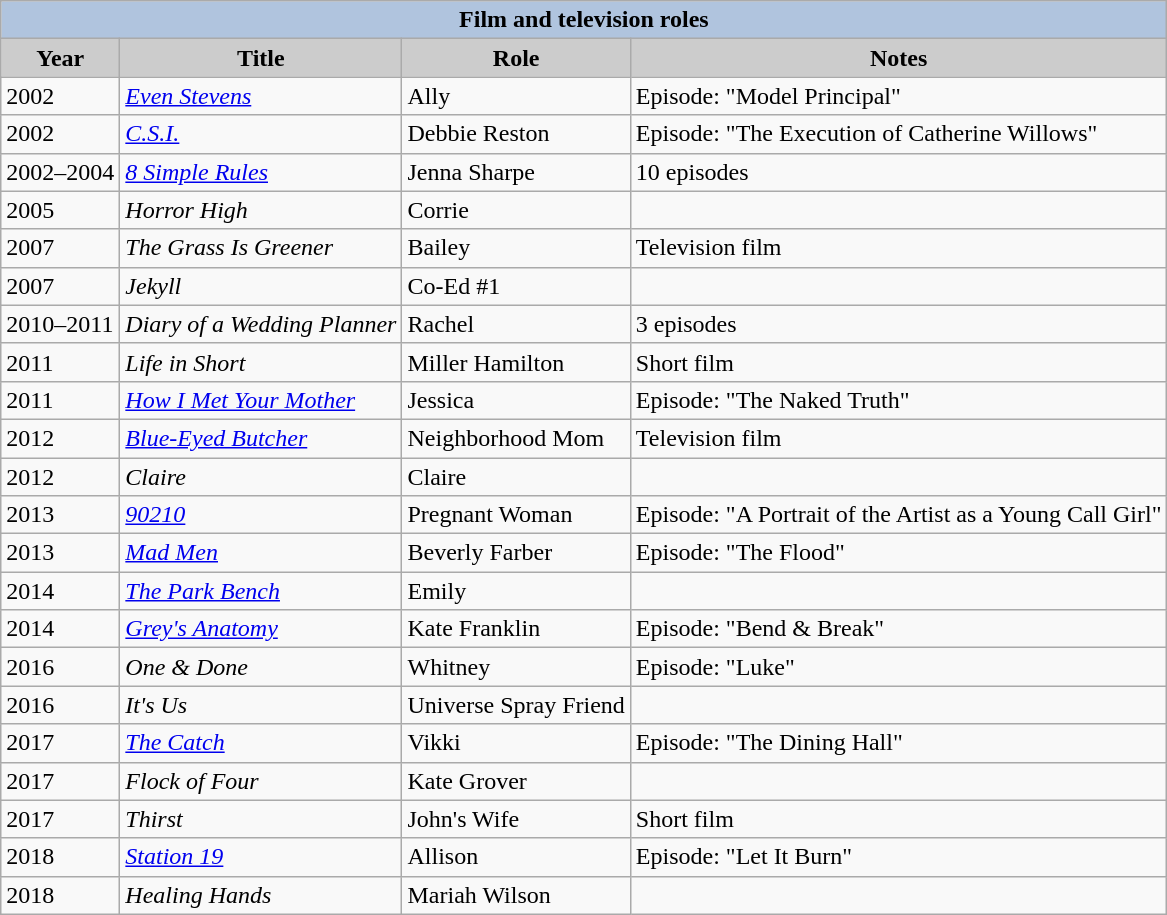<table class="wikitable" resource="Image:Chrissy Teigen Sydney 2012 (2).jpg" width="">
<tr>
<th colspan="4" style="background:#B0C4DE;">Film and television roles</th>
</tr>
<tr style="text-align:center;">
<th style="background:#ccc;">Year</th>
<th style="background:#ccc;">Title</th>
<th style="background:#ccc;">Role</th>
<th style="background:#ccc;">Notes</th>
</tr>
<tr>
<td>2002</td>
<td><em><a href='#'>Even Stevens</a></em></td>
<td>Ally</td>
<td>Episode: "Model Principal"</td>
</tr>
<tr>
<td>2002</td>
<td><em><a href='#'>C.S.I.</a></em></td>
<td>Debbie Reston</td>
<td>Episode: "The Execution of Catherine Willows"</td>
</tr>
<tr>
<td>2002–2004</td>
<td><em><a href='#'>8 Simple Rules</a></em></td>
<td>Jenna Sharpe</td>
<td>10 episodes</td>
</tr>
<tr>
<td>2005</td>
<td><em>Horror High</em></td>
<td>Corrie</td>
<td></td>
</tr>
<tr>
<td>2007</td>
<td><em>The Grass Is Greener</em></td>
<td>Bailey</td>
<td>Television film</td>
</tr>
<tr>
<td>2007</td>
<td><em>Jekyll</em></td>
<td>Co-Ed #1</td>
<td></td>
</tr>
<tr>
<td>2010–2011</td>
<td><em>Diary of a Wedding Planner</em></td>
<td>Rachel</td>
<td>3 episodes</td>
</tr>
<tr>
<td>2011</td>
<td><em>Life in Short</em></td>
<td>Miller Hamilton</td>
<td>Short film</td>
</tr>
<tr>
<td>2011</td>
<td><em><a href='#'>How I Met Your Mother</a></em></td>
<td>Jessica</td>
<td>Episode: "The Naked Truth"</td>
</tr>
<tr>
<td>2012</td>
<td><em><a href='#'>Blue-Eyed Butcher</a></em></td>
<td>Neighborhood Mom</td>
<td>Television film</td>
</tr>
<tr>
<td>2012</td>
<td><em>Claire</em></td>
<td>Claire</td>
<td></td>
</tr>
<tr>
<td>2013</td>
<td><em><a href='#'>90210</a></em></td>
<td>Pregnant Woman</td>
<td>Episode: "A Portrait of the Artist as a Young Call Girl"</td>
</tr>
<tr>
<td>2013</td>
<td><em><a href='#'>Mad Men</a></em></td>
<td>Beverly Farber</td>
<td>Episode: "The Flood"</td>
</tr>
<tr>
<td>2014</td>
<td><em><a href='#'>The Park Bench</a></em></td>
<td>Emily</td>
<td></td>
</tr>
<tr>
<td>2014</td>
<td><em><a href='#'>Grey's Anatomy</a></em></td>
<td>Kate Franklin</td>
<td>Episode: "Bend & Break"</td>
</tr>
<tr>
<td>2016</td>
<td><em>One & Done</em></td>
<td>Whitney</td>
<td>Episode: "Luke"</td>
</tr>
<tr>
<td>2016</td>
<td><em>It's Us</em></td>
<td>Universe Spray Friend</td>
<td></td>
</tr>
<tr>
<td>2017</td>
<td><em><a href='#'>The Catch</a></em></td>
<td>Vikki</td>
<td>Episode: "The Dining Hall"</td>
</tr>
<tr>
<td>2017</td>
<td><em>Flock of Four</em></td>
<td>Kate Grover</td>
<td></td>
</tr>
<tr>
<td>2017</td>
<td><em>Thirst</em></td>
<td>John's Wife</td>
<td>Short film</td>
</tr>
<tr>
<td>2018</td>
<td><em><a href='#'>Station 19</a></em></td>
<td>Allison</td>
<td>Episode: "Let It Burn"</td>
</tr>
<tr>
<td>2018</td>
<td><em>Healing Hands</em></td>
<td>Mariah Wilson</td>
<td></td>
</tr>
</table>
